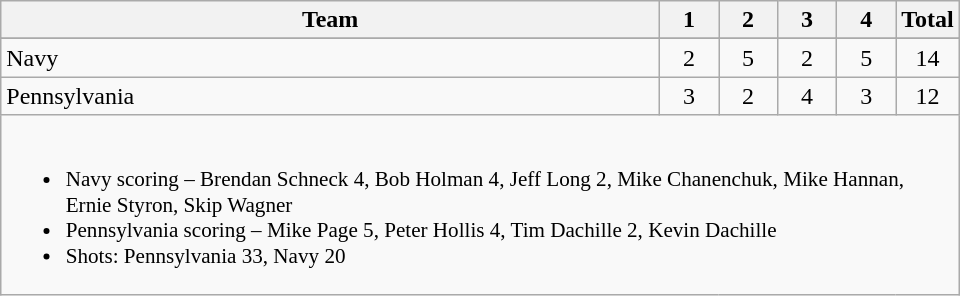<table class="wikitable" style="text-align:center; max-width:40em">
<tr>
<th>Team</th>
<th style="width:2em">1</th>
<th style="width:2em">2</th>
<th style="width:2em">3</th>
<th style="width:2em">4</th>
<th style="width:2em">Total</th>
</tr>
<tr>
</tr>
<tr>
<td style="text-align:left">Navy</td>
<td>2</td>
<td>5</td>
<td>2</td>
<td>5</td>
<td>14</td>
</tr>
<tr>
<td style="text-align:left">Pennsylvania</td>
<td>3</td>
<td>2</td>
<td>4</td>
<td>3</td>
<td>12</td>
</tr>
<tr>
<td colspan=6 style="text-align:left; font-size:88%;"><br><ul><li>Navy scoring – Brendan Schneck 4, Bob Holman 4, Jeff Long 2, Mike Chanenchuk, Mike Hannan, Ernie Styron, Skip Wagner</li><li>Pennsylvania scoring – Mike Page 5, Peter Hollis 4, Tim Dachille 2, Kevin Dachille</li><li>Shots: Pennsylvania 33, Navy 20</li></ul></td>
</tr>
</table>
